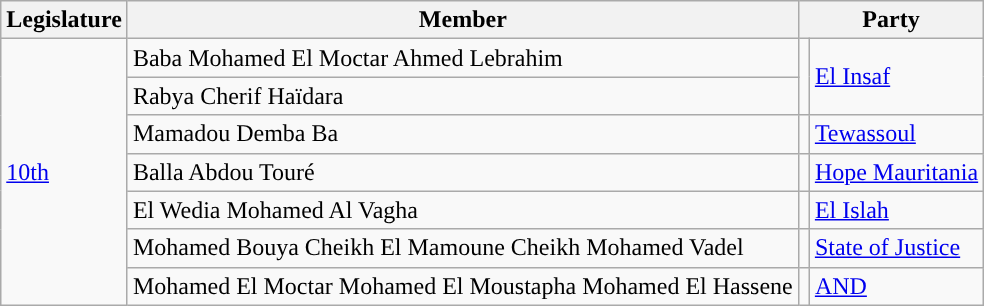<table class="wikitable">
<tr>
<th>Legislature</th>
<th>Member</th>
<th colspan=2>Party</th>
</tr>
<tr>
<td rowspan=7><a href='#'>10th</a></td>
<td>Baba Mohamed El Moctar Ahmed Lebrahim</td>
<td rowspan=2 style="color:inherit;background:"></td>
<td rowspan=2><a href='#'>El Insaf</a></td>
</tr>
<tr>
<td>Rabya Cherif Haïdara</td>
</tr>
<tr>
<td>Mamadou Demba Ba</td>
<td style="color:inherit;background:"></td>
<td><a href='#'>Tewassoul</a></td>
</tr>
<tr>
<td>Balla Abdou Touré</td>
<td style="color:inherit;background:"></td>
<td><a href='#'>Hope Mauritania</a></td>
</tr>
<tr>
<td>El Wedia Mohamed Al Vagha</td>
<td style="color:inherit;background:"></td>
<td><a href='#'>El Islah</a></td>
</tr>
<tr>
<td>Mohamed Bouya Cheikh El Mamoune Cheikh Mohamed Vadel</td>
<td style="color:inherit;background:"></td>
<td><a href='#'>State of Justice</a></td>
</tr>
<tr>
<td>Mohamed El Moctar Mohamed El Moustapha Mohamed El Hassene</td>
<td style="color:inherit;background:"></td>
<td><a href='#'>AND</a></td>
</tr>
</table>
